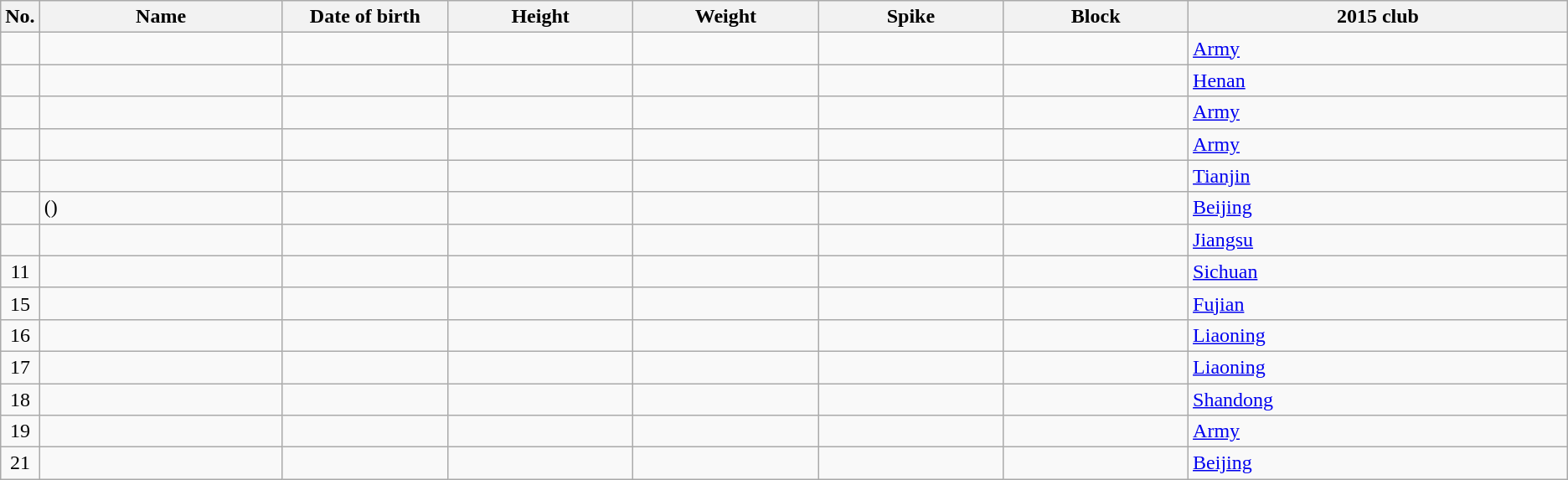<table class="wikitable sortable" style="font-size:100%; text-align:center;">
<tr>
<th>No.</th>
<th style="width:12em">Name</th>
<th style="width:8em">Date of birth</th>
<th style="width:9em">Height</th>
<th style="width:9em">Weight</th>
<th style="width:9em">Spike</th>
<th style="width:9em">Block</th>
<th style="width:19em">2015 club</th>
</tr>
<tr>
<td></td>
<td align=left></td>
<td align=right></td>
<td></td>
<td></td>
<td></td>
<td></td>
<td align=left> <a href='#'>Army</a></td>
</tr>
<tr>
<td></td>
<td align=left></td>
<td align=right></td>
<td></td>
<td></td>
<td></td>
<td></td>
<td align=left> <a href='#'>Henan</a></td>
</tr>
<tr>
<td></td>
<td align=left></td>
<td align=right></td>
<td></td>
<td></td>
<td></td>
<td></td>
<td align=left> <a href='#'>Army</a></td>
</tr>
<tr>
<td></td>
<td align=left></td>
<td align=right></td>
<td></td>
<td></td>
<td></td>
<td></td>
<td align=left> <a href='#'>Army</a></td>
</tr>
<tr>
<td></td>
<td align=left></td>
<td align=right></td>
<td></td>
<td></td>
<td></td>
<td></td>
<td align=left> <a href='#'>Tianjin</a></td>
</tr>
<tr>
<td></td>
<td align=left> ()</td>
<td align=right></td>
<td></td>
<td></td>
<td></td>
<td></td>
<td align=left> <a href='#'>Beijing</a></td>
</tr>
<tr>
<td></td>
<td align=left></td>
<td align=right></td>
<td></td>
<td></td>
<td></td>
<td></td>
<td align=left> <a href='#'>Jiangsu</a></td>
</tr>
<tr>
<td>11</td>
<td align=left></td>
<td align=right></td>
<td></td>
<td></td>
<td></td>
<td></td>
<td align=left> <a href='#'>Sichuan</a></td>
</tr>
<tr>
<td>15</td>
<td align=left></td>
<td align=right></td>
<td></td>
<td></td>
<td></td>
<td></td>
<td align=left> <a href='#'>Fujian</a></td>
</tr>
<tr>
<td>16</td>
<td align=left></td>
<td align=right></td>
<td></td>
<td></td>
<td></td>
<td></td>
<td align=left> <a href='#'>Liaoning</a></td>
</tr>
<tr>
<td>17</td>
<td align=left></td>
<td align=right></td>
<td></td>
<td></td>
<td></td>
<td></td>
<td align=left> <a href='#'>Liaoning</a></td>
</tr>
<tr>
<td>18</td>
<td align=left></td>
<td align=right></td>
<td></td>
<td></td>
<td></td>
<td></td>
<td align=left> <a href='#'>Shandong</a></td>
</tr>
<tr>
<td>19</td>
<td align=left></td>
<td align=right></td>
<td></td>
<td></td>
<td></td>
<td></td>
<td align=left> <a href='#'>Army</a></td>
</tr>
<tr>
<td>21</td>
<td align=left></td>
<td align=right></td>
<td></td>
<td></td>
<td></td>
<td></td>
<td align=left> <a href='#'>Beijing</a></td>
</tr>
</table>
